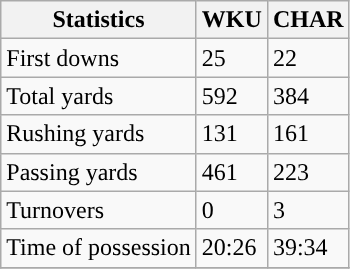<table class="wikitable" style="float: left;">
<tr>
<th>Statistics</th>
<th>WKU</th>
<th>CHAR</th>
</tr>
<tr>
<td>First downs</td>
<td>25</td>
<td>22</td>
</tr>
<tr>
<td>Total yards</td>
<td>592</td>
<td>384</td>
</tr>
<tr>
<td>Rushing yards</td>
<td>131</td>
<td>161</td>
</tr>
<tr>
<td>Passing yards</td>
<td>461</td>
<td>223</td>
</tr>
<tr>
<td>Turnovers</td>
<td>0</td>
<td>3</td>
</tr>
<tr>
<td>Time of possession</td>
<td>20:26</td>
<td>39:34</td>
</tr>
<tr>
</tr>
</table>
